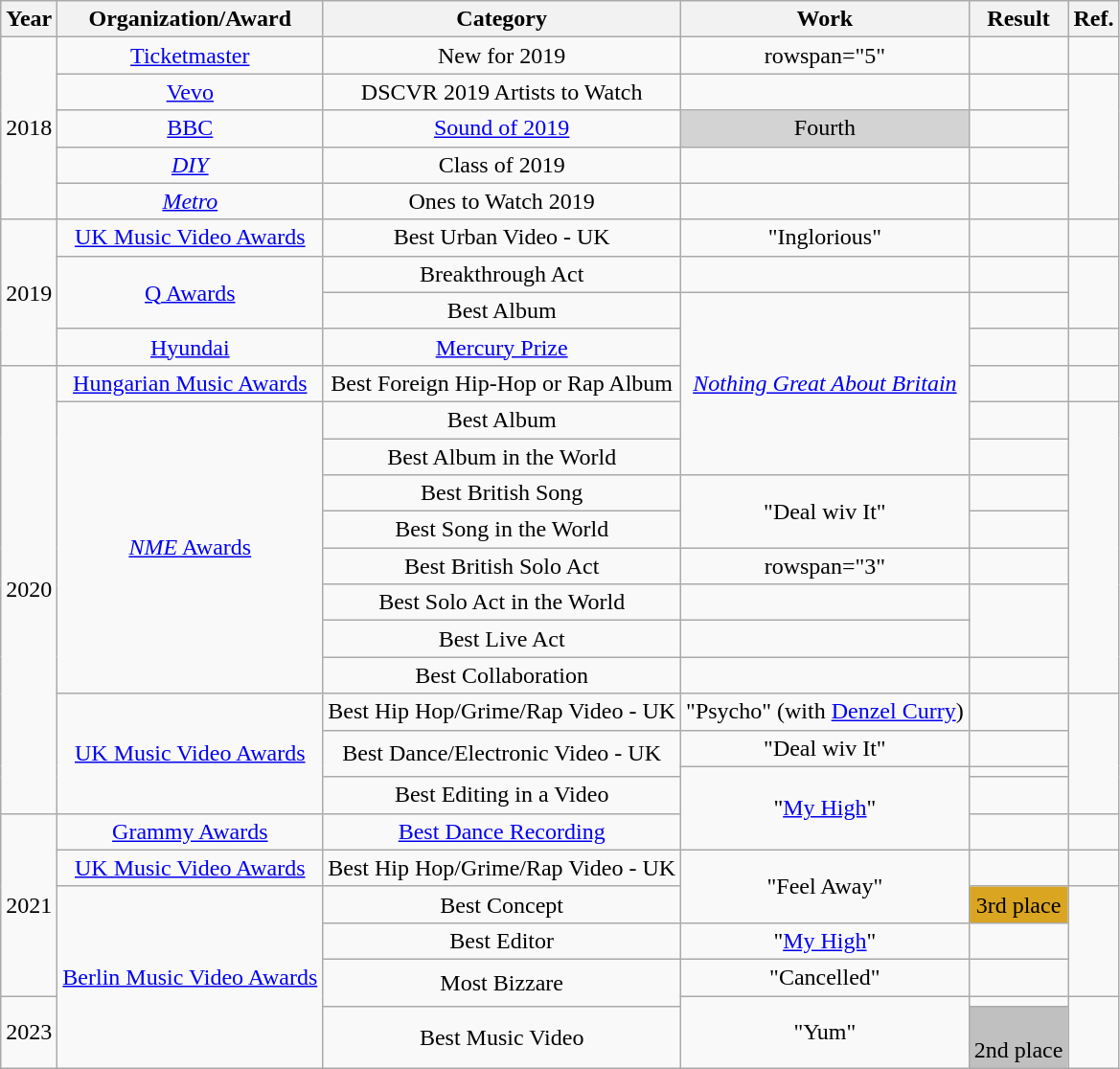<table class="wikitable plainrowheaders" style="text-align:center;">
<tr>
<th>Year</th>
<th>Organization/Award</th>
<th>Category</th>
<th>Work</th>
<th>Result</th>
<th>Ref.</th>
</tr>
<tr>
<td rowspan="5">2018</td>
<td><a href='#'>Ticketmaster</a></td>
<td>New for 2019</td>
<td>rowspan="5" </td>
<td></td>
<td></td>
</tr>
<tr>
<td><a href='#'>Vevo</a></td>
<td>DSCVR 2019 Artists to Watch</td>
<td></td>
<td></td>
</tr>
<tr>
<td><a href='#'>BBC</a></td>
<td><a href='#'>Sound of 2019</a></td>
<td style="background:lightgrey">Fourth</td>
<td></td>
</tr>
<tr>
<td><em><a href='#'>DIY</a></em></td>
<td>Class of 2019</td>
<td></td>
<td></td>
</tr>
<tr>
<td><em><a href='#'>Metro</a></em></td>
<td>Ones to Watch 2019</td>
<td></td>
<td></td>
</tr>
<tr>
<td rowspan="4">2019</td>
<td rowspan="1"><a href='#'>UK Music Video Awards</a></td>
<td>Best Urban Video - UK</td>
<td>"Inglorious" </td>
<td></td>
<td rowspan="1"></td>
</tr>
<tr>
<td rowspan="2"><a href='#'>Q Awards</a></td>
<td>Breakthrough Act</td>
<td></td>
<td></td>
<td rowspan="2"></td>
</tr>
<tr>
<td>Best Album</td>
<td rowspan="5"><em><a href='#'>Nothing Great About Britain</a></em></td>
<td></td>
</tr>
<tr>
<td><a href='#'>Hyundai</a></td>
<td><a href='#'>Mercury Prize</a></td>
<td></td>
<td></td>
</tr>
<tr>
<td rowspan="13">2020</td>
<td><a href='#'>Hungarian Music Awards</a></td>
<td>Best Foreign Hip-Hop or Rap Album</td>
<td></td>
<td></td>
</tr>
<tr>
<td rowspan="8"><a href='#'><em>NME</em> Awards</a></td>
<td>Best Album</td>
<td></td>
<td rowspan="8"></td>
</tr>
<tr>
<td>Best Album in the World</td>
<td></td>
</tr>
<tr>
<td>Best British Song</td>
<td rowspan="2">"Deal wiv It" </td>
<td></td>
</tr>
<tr>
<td>Best Song in the World</td>
<td></td>
</tr>
<tr>
<td>Best British Solo Act</td>
<td>rowspan="3" </td>
<td></td>
</tr>
<tr>
<td>Best Solo Act in the World</td>
<td></td>
</tr>
<tr>
<td>Best Live Act</td>
<td></td>
</tr>
<tr>
<td>Best Collaboration</td>
<td> </td>
<td></td>
</tr>
<tr>
<td rowspan="4"><a href='#'>UK Music Video Awards</a></td>
<td>Best Hip Hop/Grime/Rap Video - UK</td>
<td>"Psycho" (with <a href='#'>Denzel Curry</a>)</td>
<td></td>
<td rowspan="4"></td>
</tr>
<tr>
<td rowspan="2">Best Dance/Electronic Video - UK</td>
<td>"Deal wiv It" </td>
<td></td>
</tr>
<tr>
<td rowspan="3">"<a href='#'>My High</a>" </td>
<td></td>
</tr>
<tr>
<td>Best Editing in a Video</td>
<td></td>
</tr>
<tr>
<td rowspan="5">2021</td>
<td><a href='#'>Grammy Awards</a></td>
<td><a href='#'>Best Dance Recording</a></td>
<td></td>
<td></td>
</tr>
<tr>
<td><a href='#'>UK Music Video Awards</a></td>
<td>Best Hip Hop/Grime/Rap Video - UK</td>
<td rowspan="2">"Feel Away" </td>
<td></td>
<td></td>
</tr>
<tr>
<td rowspan="5"><a href='#'>Berlin Music Video Awards</a></td>
<td>Best Concept</td>
<td style="background:goldenrod">3rd place</td>
<td rowspan="3"></td>
</tr>
<tr>
<td>Best Editor</td>
<td>"<a href='#'>My High</a>" </td>
<td></td>
</tr>
<tr>
<td rowspan="2">Most Bizzare</td>
<td>"Cancelled" </td>
<td></td>
</tr>
<tr>
<td rowspan="2">2023</td>
<td rowspan="2">"Yum"</td>
<td></td>
<td rowspan="2"></td>
</tr>
<tr>
<td>Best Music Video</td>
<td style="background:silver"><br>2nd place</td>
</tr>
</table>
